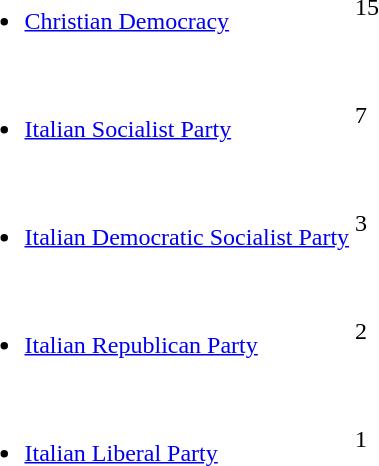<table>
<tr>
<td><br><ul><li><a href='#'>Christian Democracy</a></li></ul></td>
<td><div>15</div></td>
</tr>
<tr>
<td><br><ul><li><a href='#'>Italian Socialist Party</a></li></ul></td>
<td><div>7</div></td>
</tr>
<tr>
<td><br><ul><li><a href='#'>Italian Democratic Socialist Party</a></li></ul></td>
<td><div>3</div></td>
</tr>
<tr>
<td><br><ul><li><a href='#'>Italian Republican Party</a></li></ul></td>
<td><div>2</div></td>
</tr>
<tr>
<td><br><ul><li><a href='#'>Italian Liberal Party</a></li></ul></td>
<td><div>1</div></td>
</tr>
</table>
